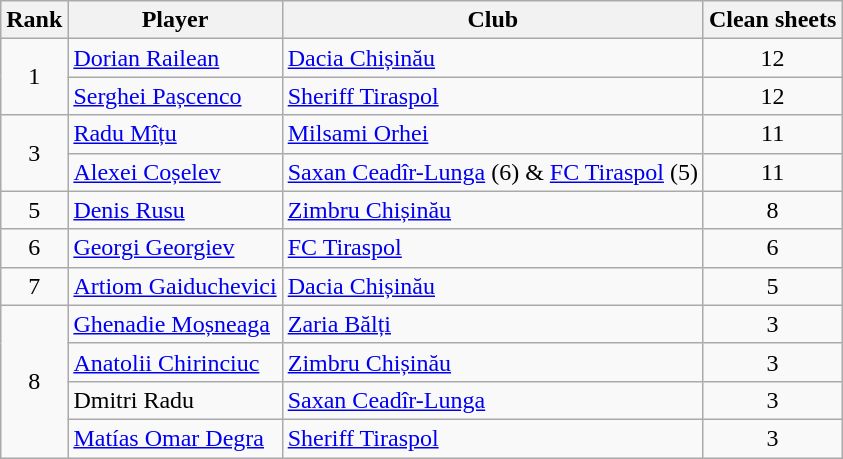<table class="wikitable" style="text-align:center">
<tr>
<th>Rank</th>
<th>Player</th>
<th>Club</th>
<th>Clean sheets</th>
</tr>
<tr>
<td rowspan="2">1</td>
<td align="left"> <a href='#'>Dorian Railean</a></td>
<td align="left"><a href='#'>Dacia Chișinău</a></td>
<td>12</td>
</tr>
<tr>
<td align="left"> <a href='#'>Serghei Pașcenco</a></td>
<td align="left"><a href='#'>Sheriff Tiraspol</a></td>
<td>12</td>
</tr>
<tr>
<td rowspan="2">3</td>
<td align="left"> <a href='#'>Radu Mîțu</a></td>
<td align="left"><a href='#'>Milsami Orhei</a></td>
<td>11</td>
</tr>
<tr>
<td align="left"> <a href='#'>Alexei Coșelev</a></td>
<td align="left"><a href='#'>Saxan Ceadîr-Lunga</a> (6) & <a href='#'>FC Tiraspol</a> (5)</td>
<td>11</td>
</tr>
<tr>
<td rowspan="1">5</td>
<td align="left"> <a href='#'>Denis Rusu</a></td>
<td align="left"><a href='#'>Zimbru Chișinău</a></td>
<td>8</td>
</tr>
<tr>
<td rowspan="1">6</td>
<td align="left"> <a href='#'>Georgi Georgiev</a></td>
<td align="left"><a href='#'>FC Tiraspol</a></td>
<td>6</td>
</tr>
<tr>
<td rowspan="1">7</td>
<td align="left"> <a href='#'>Artiom Gaiduchevici</a></td>
<td align="left"><a href='#'>Dacia Chișinău</a></td>
<td>5</td>
</tr>
<tr>
<td rowspan="4">8</td>
<td align="left"> <a href='#'>Ghenadie Moșneaga</a></td>
<td align="left"><a href='#'>Zaria Bălți</a></td>
<td>3</td>
</tr>
<tr>
<td align="left"> <a href='#'>Anatolii Chirinciuc</a></td>
<td align="left"><a href='#'>Zimbru Chișinău</a></td>
<td>3</td>
</tr>
<tr>
<td align="left"> Dmitri Radu</td>
<td align="left"><a href='#'>Saxan Ceadîr-Lunga</a></td>
<td>3</td>
</tr>
<tr>
<td align="left"> <a href='#'>Matías Omar Degra</a></td>
<td align="left"><a href='#'>Sheriff Tiraspol</a></td>
<td>3</td>
</tr>
</table>
